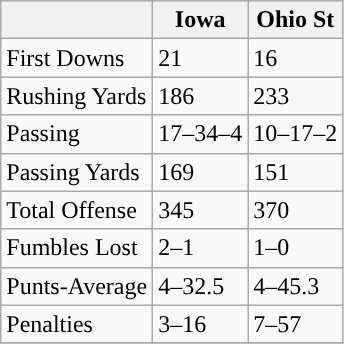<table class="wikitable">
<tr>
<th></th>
<th>Iowa</th>
<th>Ohio St</th>
</tr>
<tr>
<td>First Downs</td>
<td>21</td>
<td>16</td>
</tr>
<tr>
<td>Rushing Yards</td>
<td>186</td>
<td>233</td>
</tr>
<tr>
<td>Passing</td>
<td>17–34–4</td>
<td>10–17–2</td>
</tr>
<tr>
<td>Passing Yards</td>
<td>169</td>
<td>151</td>
</tr>
<tr>
<td>Total Offense</td>
<td>345</td>
<td>370</td>
</tr>
<tr>
<td>Fumbles Lost</td>
<td>2–1</td>
<td>1–0</td>
</tr>
<tr>
<td>Punts-Average</td>
<td>4–32.5</td>
<td>4–45.3</td>
</tr>
<tr>
<td>Penalties</td>
<td>3–16</td>
<td>7–57</td>
</tr>
<tr>
</tr>
</table>
